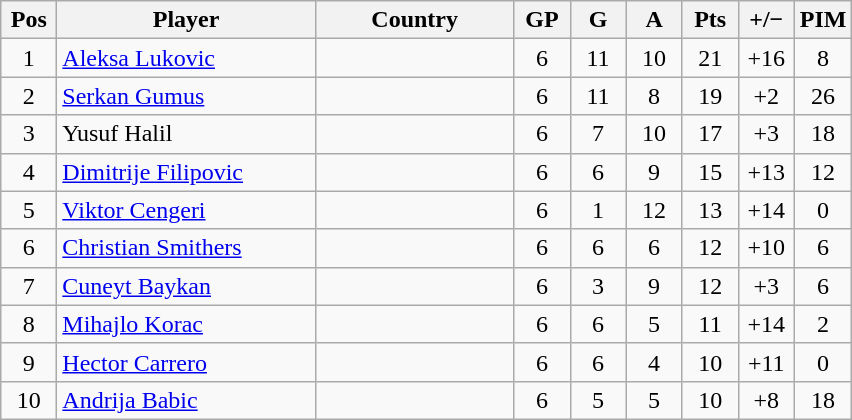<table class="wikitable sortable" style="text-align: center;">
<tr>
<th width=30>Pos</th>
<th width=165>Player</th>
<th width=125>Country</th>
<th width=30>GP</th>
<th width=30>G</th>
<th width=30>A</th>
<th width=30>Pts</th>
<th width=30>+/−</th>
<th width=30>PIM</th>
</tr>
<tr>
<td>1</td>
<td align=left><a href='#'>Aleksa Lukovic</a></td>
<td align=left></td>
<td>6</td>
<td>11</td>
<td>10</td>
<td>21</td>
<td>+16</td>
<td>8</td>
</tr>
<tr>
<td>2</td>
<td align=left><a href='#'>Serkan Gumus</a></td>
<td align=left></td>
<td>6</td>
<td>11</td>
<td>8</td>
<td>19</td>
<td>+2</td>
<td>26</td>
</tr>
<tr>
<td>3</td>
<td align=left>Yusuf Halil</td>
<td align=left></td>
<td>6</td>
<td>7</td>
<td>10</td>
<td>17</td>
<td>+3</td>
<td>18</td>
</tr>
<tr>
<td>4</td>
<td align=left><a href='#'>Dimitrije Filipovic</a></td>
<td align=left></td>
<td>6</td>
<td>6</td>
<td>9</td>
<td>15</td>
<td>+13</td>
<td>12</td>
</tr>
<tr>
<td>5</td>
<td align=left><a href='#'>Viktor Cengeri</a></td>
<td align=left></td>
<td>6</td>
<td>1</td>
<td>12</td>
<td>13</td>
<td>+14</td>
<td>0</td>
</tr>
<tr>
<td>6</td>
<td align=left><a href='#'>Christian Smithers</a></td>
<td align=left></td>
<td>6</td>
<td>6</td>
<td>6</td>
<td>12</td>
<td>+10</td>
<td>6</td>
</tr>
<tr>
<td>7</td>
<td align=left><a href='#'>Cuneyt Baykan</a></td>
<td align=left></td>
<td>6</td>
<td>3</td>
<td>9</td>
<td>12</td>
<td>+3</td>
<td>6</td>
</tr>
<tr>
<td>8</td>
<td align=left><a href='#'>Mihajlo Korac</a></td>
<td align=left></td>
<td>6</td>
<td>6</td>
<td>5</td>
<td>11</td>
<td>+14</td>
<td>2</td>
</tr>
<tr>
<td>9</td>
<td align=left><a href='#'>Hector Carrero</a></td>
<td align=left></td>
<td>6</td>
<td>6</td>
<td>4</td>
<td>10</td>
<td>+11</td>
<td>0</td>
</tr>
<tr>
<td>10</td>
<td align=left><a href='#'>Andrija Babic</a></td>
<td align=left></td>
<td>6</td>
<td>5</td>
<td>5</td>
<td>10</td>
<td>+8</td>
<td>18</td>
</tr>
</table>
